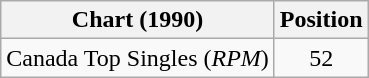<table class="wikitable sortable">
<tr>
<th>Chart (1990)</th>
<th>Position</th>
</tr>
<tr>
<td align="left">Canada Top Singles (<em>RPM</em>)</td>
<td align="center">52</td>
</tr>
</table>
